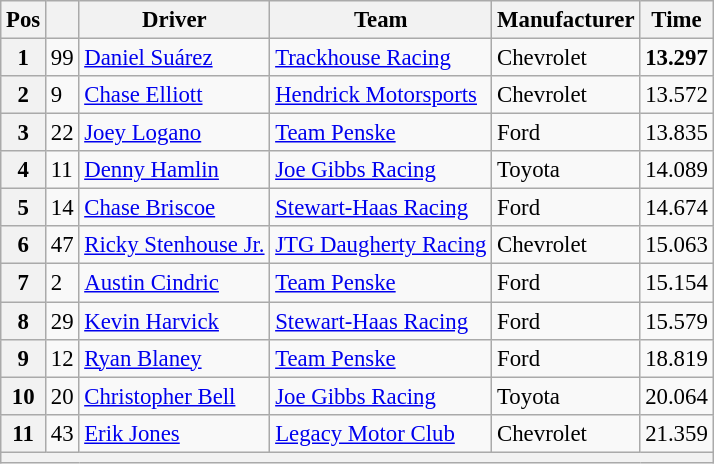<table class="wikitable" style="font-size:95%">
<tr>
<th>Pos</th>
<th></th>
<th>Driver</th>
<th>Team</th>
<th>Manufacturer</th>
<th>Time</th>
</tr>
<tr>
<th>1</th>
<td>99</td>
<td><a href='#'>Daniel Suárez</a></td>
<td><a href='#'>Trackhouse Racing</a></td>
<td>Chevrolet</td>
<td><strong>13.297</strong></td>
</tr>
<tr>
<th>2</th>
<td>9</td>
<td><a href='#'>Chase Elliott</a></td>
<td><a href='#'>Hendrick Motorsports</a></td>
<td>Chevrolet</td>
<td>13.572</td>
</tr>
<tr>
<th>3</th>
<td>22</td>
<td><a href='#'>Joey Logano</a></td>
<td><a href='#'>Team Penske</a></td>
<td>Ford</td>
<td>13.835</td>
</tr>
<tr>
<th>4</th>
<td>11</td>
<td><a href='#'>Denny Hamlin</a></td>
<td><a href='#'>Joe Gibbs Racing</a></td>
<td>Toyota</td>
<td>14.089</td>
</tr>
<tr>
<th>5</th>
<td>14</td>
<td><a href='#'>Chase Briscoe</a></td>
<td><a href='#'>Stewart-Haas Racing</a></td>
<td>Ford</td>
<td>14.674</td>
</tr>
<tr>
<th>6</th>
<td>47</td>
<td><a href='#'>Ricky Stenhouse Jr.</a></td>
<td><a href='#'>JTG Daugherty Racing</a></td>
<td>Chevrolet</td>
<td>15.063</td>
</tr>
<tr>
<th>7</th>
<td>2</td>
<td><a href='#'>Austin Cindric</a></td>
<td><a href='#'>Team Penske</a></td>
<td>Ford</td>
<td>15.154</td>
</tr>
<tr>
<th>8</th>
<td>29</td>
<td><a href='#'>Kevin Harvick</a></td>
<td><a href='#'>Stewart-Haas Racing</a></td>
<td>Ford</td>
<td>15.579</td>
</tr>
<tr>
<th>9</th>
<td>12</td>
<td><a href='#'>Ryan Blaney</a></td>
<td><a href='#'>Team Penske</a></td>
<td>Ford</td>
<td>18.819</td>
</tr>
<tr>
<th>10</th>
<td>20</td>
<td><a href='#'>Christopher Bell</a></td>
<td><a href='#'>Joe Gibbs Racing</a></td>
<td>Toyota</td>
<td>20.064</td>
</tr>
<tr>
<th>11</th>
<td>43</td>
<td><a href='#'>Erik Jones</a></td>
<td><a href='#'>Legacy Motor Club</a></td>
<td>Chevrolet</td>
<td>21.359</td>
</tr>
<tr>
<th colspan="6"></th>
</tr>
</table>
